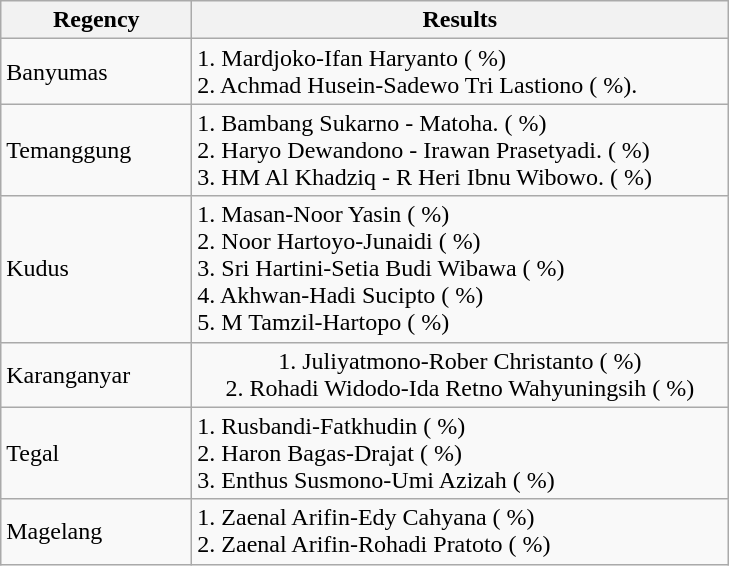<table class="wikitable sortable" style="text-align: center;">
<tr style="text-align: center;">
<th style="width: 120px;">Regency</th>
<th style="width: 350px;">Results</th>
</tr>
<tr>
<td style="text-align: left;">Banyumas</td>
<td style="text-align: left;">1. Mardjoko-Ifan Haryanto ( %)<br>2. Achmad Husein-Sadewo Tri Lastiono ( %).</td>
</tr>
<tr>
<td style="text-align: left;">Temanggung</td>
<td style="text-align: left;">1. Bambang Sukarno - Matoha. ( %)<br>2. Haryo Dewandono - Irawan Prasetyadi. ( %)<br>3. HM Al Khadziq - R Heri Ibnu Wibowo. ( %)</td>
</tr>
<tr>
<td style="text-align: left;">Kudus</td>
<td style="text-align: left;">1. Masan-Noor Yasin ( %)<br>2. Noor Hartoyo-Junaidi ( %)<br>3. Sri Hartini-Setia Budi Wibawa ( %)<br>4. Akhwan-Hadi Sucipto ( %)<br>5. M Tamzil-Hartopo ( %)</td>
</tr>
<tr>
<td style="text-align: left;">Karanganyar</td>
<td><div>1. Juliyatmono-Rober Christanto ( %)<br>2. Rohadi Widodo-Ida Retno Wahyuningsih ( %)</div></td>
</tr>
<tr>
<td style="text-align: left;">Tegal</td>
<td style="text-align: left;">1. Rusbandi-Fatkhudin ( %)<br>2. Haron Bagas-Drajat ( %)<br>3. Enthus Susmono-Umi Azizah ( %)</td>
</tr>
<tr>
<td style="text-align: left;">Magelang</td>
<td style="text-align: left;">1. Zaenal Arifin-Edy Cahyana ( %)<br>2. Zaenal Arifin-Rohadi Pratoto ( %)</td>
</tr>
</table>
